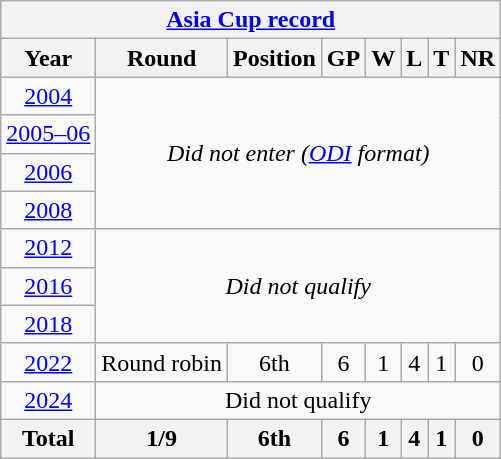<table class="wikitable" style="text-align: center; width=900px;">
<tr>
<th colspan="8"><a href='#'>Asia Cup record</a></th>
</tr>
<tr>
<th>Year</th>
<th>Round</th>
<th>Position</th>
<th>GP</th>
<th>W</th>
<th>L</th>
<th>T</th>
<th>NR</th>
</tr>
<tr>
<td><a href='#'>2004</a> </td>
<td colspan="7" rowspan="4"><em>Did not enter (<a href='#'>ODI</a> format)</em></td>
</tr>
<tr>
<td><a href='#'>2005–06</a> </td>
</tr>
<tr>
<td><a href='#'>2006</a> </td>
</tr>
<tr>
<td><a href='#'>2008</a> </td>
</tr>
<tr>
<td><a href='#'>2012</a> </td>
<td colspan="7" rowspan="3"><em>Did not qualify</td>
</tr>
<tr>
<td><a href='#'>2016</a> </td>
</tr>
<tr>
<td><a href='#'>2018</a> </td>
</tr>
<tr>
<td><a href='#'>2022</a> </td>
<td>Round robin</td>
<td>6th</td>
<td>6</td>
<td>1</td>
<td>4</td>
<td>1</td>
<td>0</td>
</tr>
<tr>
<td><a href='#'>2024</a> </td>
<td colspan="7">Did not qualify</td>
</tr>
<tr>
<th>Total</th>
<th>1/9</th>
<th>6th</th>
<th>6</th>
<th>1</th>
<th>4</th>
<th>1</th>
<th>0</th>
</tr>
</table>
